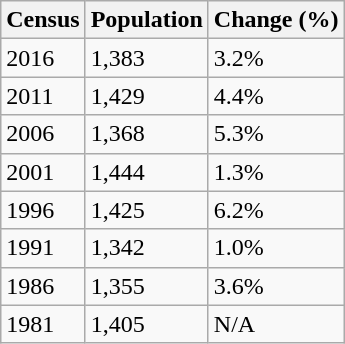<table class="wikitable">
<tr>
<th>Census</th>
<th>Population</th>
<th>Change (%)</th>
</tr>
<tr>
<td>2016</td>
<td>1,383</td>
<td> 3.2%</td>
</tr>
<tr>
<td>2011</td>
<td>1,429</td>
<td> 4.4%</td>
</tr>
<tr>
<td>2006</td>
<td>1,368</td>
<td> 5.3%</td>
</tr>
<tr>
<td>2001</td>
<td>1,444</td>
<td> 1.3%</td>
</tr>
<tr>
<td>1996</td>
<td>1,425</td>
<td> 6.2%</td>
</tr>
<tr>
<td>1991</td>
<td>1,342</td>
<td> 1.0%</td>
</tr>
<tr>
<td>1986</td>
<td>1,355</td>
<td> 3.6%</td>
</tr>
<tr>
<td>1981</td>
<td>1,405</td>
<td>N/A</td>
</tr>
</table>
